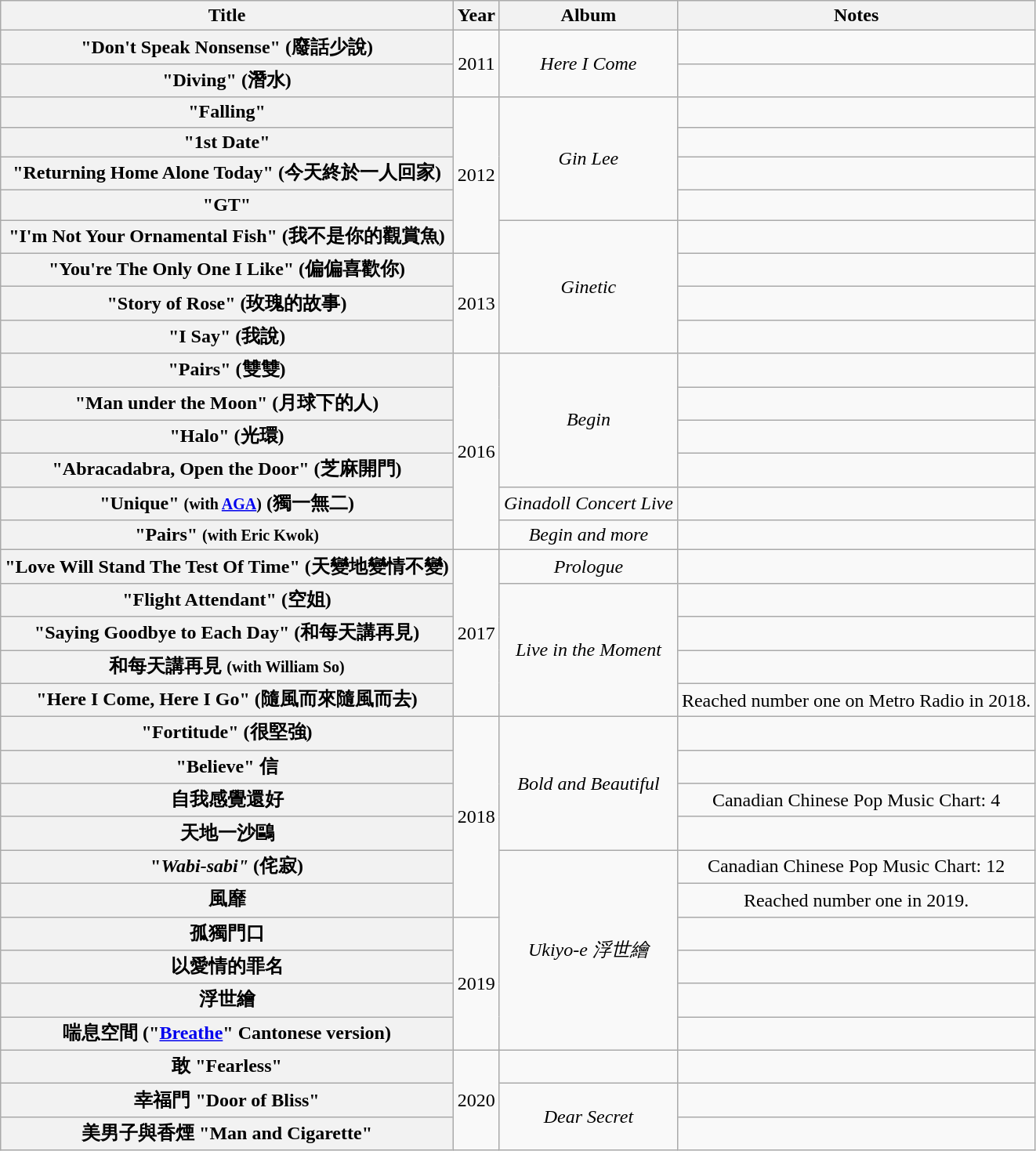<table class="wikitable plainrowheaders" style="text-align:center;">
<tr>
<th scope="col">Title</th>
<th scope="col">Year</th>
<th scope="col">Album</th>
<th scope="col">Notes</th>
</tr>
<tr>
<th scope="row">"Don't Speak Nonsense" (廢話少說)</th>
<td rowspan="2">2011</td>
<td rowspan="2"><em>Here I Come</em></td>
<td></td>
</tr>
<tr>
<th scope="row">"Diving" (潛水)</th>
<td></td>
</tr>
<tr>
<th scope="row">"Falling"</th>
<td rowspan="5">2012</td>
<td rowspan="4"><em>Gin Lee</em></td>
<td></td>
</tr>
<tr>
<th scope="row">"1st Date"</th>
<td></td>
</tr>
<tr>
<th scope="row">"Returning Home Alone Today" (今天終於一人回家)</th>
<td></td>
</tr>
<tr>
<th scope="row">"GT"</th>
<td></td>
</tr>
<tr>
<th scope="row">"I'm Not Your Ornamental Fish" (我不是你的觀賞魚)</th>
<td rowspan="4"><em>Ginetic</em></td>
<td></td>
</tr>
<tr>
<th scope="row">"You're The Only One I Like" (偏偏喜歡你)</th>
<td rowspan="3">2013</td>
<td></td>
</tr>
<tr>
<th scope="row">"Story of Rose" (玫瑰的故事)</th>
<td></td>
</tr>
<tr>
<th scope="row">"I Say" (我說)</th>
<td></td>
</tr>
<tr>
<th scope="row">"Pairs" (雙雙)</th>
<td rowspan="6">2016</td>
<td rowspan="4"><em>Begin</em></td>
<td></td>
</tr>
<tr>
<th scope="row">"Man under the Moon" (月球下的人)</th>
<td></td>
</tr>
<tr>
<th scope="row">"Halo" (光環)</th>
<td></td>
</tr>
<tr>
<th scope="row">"Abracadabra, Open the Door" (芝麻開門)</th>
<td></td>
</tr>
<tr>
<th scope="row">"Unique" <small>(with <a href='#'>AGA</a>)</small> (獨一無二)</th>
<td><em>Ginadoll Concert Live</em></td>
<td></td>
</tr>
<tr>
<th scope="row">"Pairs" <small>(with Eric Kwok)</small></th>
<td><em>Begin and more</em></td>
<td></td>
</tr>
<tr>
<th scope="row">"Love Will Stand The Test Of Time" (天變地變情不變)</th>
<td rowspan="5">2017</td>
<td><em>Prologue</em></td>
<td></td>
</tr>
<tr>
<th scope="row">"Flight Attendant" (空姐)</th>
<td rowspan="4"><em>Live in the Moment</em></td>
<td></td>
</tr>
<tr>
<th scope="row">"Saying Goodbye to Each Day" (和每天講再見)</th>
<td></td>
</tr>
<tr>
<th scope="row">和每天講再見 <small>(with William So)</small></th>
<td></td>
</tr>
<tr>
<th scope="row">"Here I Come, Here I Go" (隨風而來隨風而去)</th>
<td>Reached number one on Metro Radio in 2018.</td>
</tr>
<tr>
<th scope="row">"Fortitude" (很堅強)</th>
<td rowspan="6">2018</td>
<td rowspan="4"><em>Bold and Beautiful</em></td>
<td></td>
</tr>
<tr>
<th scope="row">"Believe" 信</th>
<td></td>
</tr>
<tr>
<th scope="row">自我感覺還好</th>
<td>Canadian Chinese Pop Music Chart: 4</td>
</tr>
<tr>
<th scope="row">天地一沙鷗</th>
<td></td>
</tr>
<tr>
<th scope="row">"<em>Wabi-sabi"</em> (侘寂)</th>
<td rowspan="6"><em>Ukiyo-e 浮世繪</em></td>
<td>Canadian Chinese Pop Music Chart: 12</td>
</tr>
<tr>
<th scope="row">風靡</th>
<td>Reached number one in 2019.</td>
</tr>
<tr>
<th scope="row">孤獨門口</th>
<td rowspan="4">2019</td>
<td></td>
</tr>
<tr>
<th scope="row">以愛情的罪名</th>
<td></td>
</tr>
<tr>
<th scope="row">浮世繪</th>
<td></td>
</tr>
<tr>
<th scope="row">喘息空間 ("<a href='#'>Breathe</a>" Cantonese version)</th>
<td></td>
</tr>
<tr>
<th scope="row">敢 "Fearless"</th>
<td rowspan="3">2020</td>
<td></td>
<td></td>
</tr>
<tr>
<th scope="row">幸福門 "Door of Bliss"</th>
<td rowspan="2"><em>Dear Secret</em></td>
<td></td>
</tr>
<tr>
<th scope="row">美男子與香煙 "Man and Cigarette"</th>
<td></td>
</tr>
</table>
